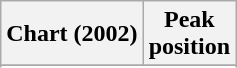<table class="wikitable sortable">
<tr>
<th>Chart (2002)</th>
<th>Peak<br>position</th>
</tr>
<tr>
</tr>
<tr>
</tr>
</table>
